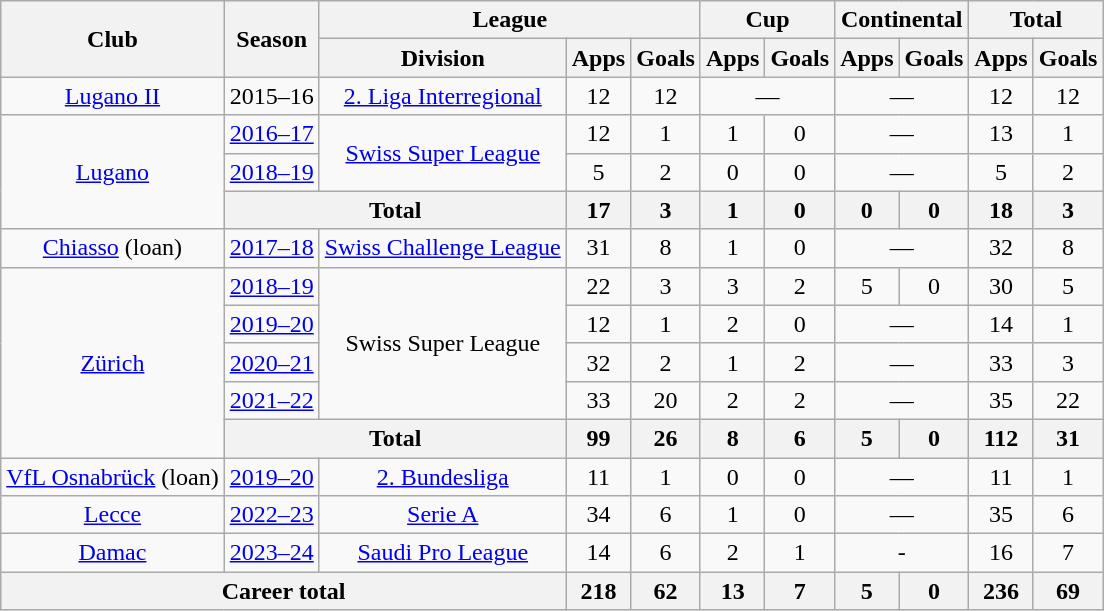<table class="wikitable" style="text-align: center">
<tr>
<th rowspan="2">Club</th>
<th rowspan="2">Season</th>
<th colspan="3">League</th>
<th colspan="2">Cup</th>
<th colspan="2">Continental</th>
<th colspan="2">Total</th>
</tr>
<tr>
<th>Division</th>
<th>Apps</th>
<th>Goals</th>
<th>Apps</th>
<th>Goals</th>
<th>Apps</th>
<th>Goals</th>
<th>Apps</th>
<th>Goals</th>
</tr>
<tr>
<td><a href='#'>Lugano II</a></td>
<td>2015–16</td>
<td><a href='#'>2. Liga Interregional</a></td>
<td>12</td>
<td>12</td>
<td colspan="2">—</td>
<td colspan="2">—</td>
<td>12</td>
<td>12</td>
</tr>
<tr>
<td rowspan="3"><a href='#'>Lugano</a></td>
<td><a href='#'>2016–17</a></td>
<td rowspan="2"><a href='#'>Swiss Super League</a></td>
<td>12</td>
<td>1</td>
<td>1</td>
<td>0</td>
<td colspan="2">—</td>
<td>13</td>
<td>1</td>
</tr>
<tr>
<td><a href='#'>2018–19</a></td>
<td>5</td>
<td>2</td>
<td>0</td>
<td>0</td>
<td colspan="2">—</td>
<td>5</td>
<td>2</td>
</tr>
<tr>
<th colspan="2">Total</th>
<th>17</th>
<th>3</th>
<th>1</th>
<th>0</th>
<th>0</th>
<th>0</th>
<th>18</th>
<th>3</th>
</tr>
<tr>
<td><a href='#'>Chiasso</a> (loan)</td>
<td><a href='#'>2017–18</a></td>
<td><a href='#'>Swiss Challenge League</a></td>
<td>31</td>
<td>8</td>
<td>1</td>
<td>0</td>
<td colspan="2">—</td>
<td>32</td>
<td>8</td>
</tr>
<tr>
<td rowspan="5"><a href='#'>Zürich</a></td>
<td><a href='#'>2018–19</a></td>
<td rowspan="4">Swiss Super League</td>
<td>22</td>
<td>3</td>
<td>3</td>
<td>2</td>
<td>5</td>
<td>0</td>
<td>30</td>
<td>5</td>
</tr>
<tr>
<td><a href='#'>2019–20</a></td>
<td>12</td>
<td>1</td>
<td>2</td>
<td>0</td>
<td colspan="2">—</td>
<td>14</td>
<td>1</td>
</tr>
<tr>
<td><a href='#'>2020–21</a></td>
<td>32</td>
<td>2</td>
<td>1</td>
<td>2</td>
<td colspan="2">—</td>
<td>33</td>
<td>3</td>
</tr>
<tr>
<td><a href='#'>2021–22</a></td>
<td>33</td>
<td>20</td>
<td>2</td>
<td>2</td>
<td colspan="2">—</td>
<td>35</td>
<td>22</td>
</tr>
<tr>
<th colspan="2">Total</th>
<th>99</th>
<th>26</th>
<th>8</th>
<th>6</th>
<th>5</th>
<th>0</th>
<th>112</th>
<th>31</th>
</tr>
<tr>
<td><a href='#'>VfL Osnabrück</a> (loan)</td>
<td><a href='#'>2019–20</a></td>
<td><a href='#'>2. Bundesliga</a></td>
<td>11</td>
<td>1</td>
<td>0</td>
<td>0</td>
<td colspan="2">—</td>
<td>11</td>
<td>1</td>
</tr>
<tr>
<td><a href='#'>Lecce</a></td>
<td><a href='#'>2022–23</a></td>
<td><a href='#'>Serie A</a></td>
<td>34</td>
<td>6</td>
<td>1</td>
<td>0</td>
<td colspan="2">—</td>
<td>35</td>
<td>6</td>
</tr>
<tr>
<td><a href='#'>Damac</a></td>
<td><a href='#'>2023–24</a></td>
<td><a href='#'>Saudi Pro League</a></td>
<td>14</td>
<td>6</td>
<td>2</td>
<td>1</td>
<td colspan="2">-</td>
<td>16</td>
<td>7</td>
</tr>
<tr>
<th colspan="3">Career total</th>
<th>218</th>
<th>62</th>
<th>13</th>
<th>7</th>
<th>5</th>
<th>0</th>
<th>236</th>
<th>69</th>
</tr>
</table>
